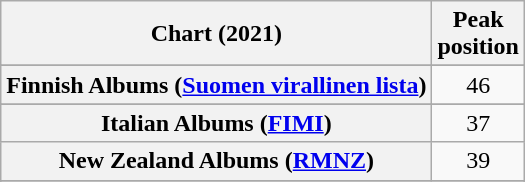<table class="wikitable sortable plainrowheaders" style="text-align:center">
<tr>
<th scope="col">Chart (2021)</th>
<th scope="col">Peak<br>position</th>
</tr>
<tr>
</tr>
<tr>
</tr>
<tr>
</tr>
<tr>
</tr>
<tr>
</tr>
<tr>
</tr>
<tr>
<th scope="row">Finnish Albums (<a href='#'>Suomen virallinen lista</a>)</th>
<td>46</td>
</tr>
<tr>
</tr>
<tr>
</tr>
<tr>
<th scope="row">Italian Albums (<a href='#'>FIMI</a>)</th>
<td>37</td>
</tr>
<tr>
<th scope="row">New Zealand Albums (<a href='#'>RMNZ</a>)</th>
<td>39</td>
</tr>
<tr>
</tr>
<tr>
</tr>
<tr>
</tr>
<tr>
</tr>
<tr>
</tr>
<tr>
</tr>
<tr>
</tr>
<tr>
</tr>
<tr>
</tr>
</table>
